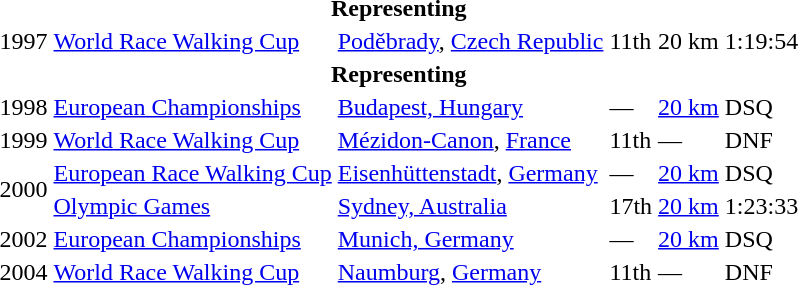<table>
<tr>
<th colspan="6">Representing </th>
</tr>
<tr>
<td>1997</td>
<td><a href='#'>World Race Walking Cup</a></td>
<td><a href='#'>Poděbrady</a>, <a href='#'>Czech Republic</a></td>
<td>11th</td>
<td>20 km</td>
<td>1:19:54</td>
</tr>
<tr>
<th colspan="6">Representing </th>
</tr>
<tr>
<td>1998</td>
<td><a href='#'>European Championships</a></td>
<td><a href='#'>Budapest, Hungary</a></td>
<td>—</td>
<td><a href='#'>20 km</a></td>
<td>DSQ</td>
</tr>
<tr>
<td>1999</td>
<td><a href='#'>World Race Walking Cup</a></td>
<td><a href='#'>Mézidon-Canon</a>, <a href='#'>France</a></td>
<td>11th</td>
<td>—</td>
<td>DNF</td>
</tr>
<tr>
<td rowspan=2>2000</td>
<td><a href='#'>European Race Walking Cup</a></td>
<td><a href='#'>Eisenhüttenstadt</a>, <a href='#'>Germany</a></td>
<td>—</td>
<td><a href='#'>20 km</a></td>
<td>DSQ</td>
</tr>
<tr>
<td><a href='#'>Olympic Games</a></td>
<td><a href='#'>Sydney, Australia</a></td>
<td>17th</td>
<td><a href='#'>20 km</a></td>
<td>1:23:33</td>
</tr>
<tr>
<td>2002</td>
<td><a href='#'>European Championships</a></td>
<td><a href='#'>Munich, Germany</a></td>
<td>—</td>
<td><a href='#'>20 km</a></td>
<td>DSQ</td>
</tr>
<tr>
<td>2004</td>
<td><a href='#'>World Race Walking Cup</a></td>
<td><a href='#'>Naumburg</a>, <a href='#'>Germany</a></td>
<td>11th</td>
<td>—</td>
<td>DNF</td>
</tr>
</table>
